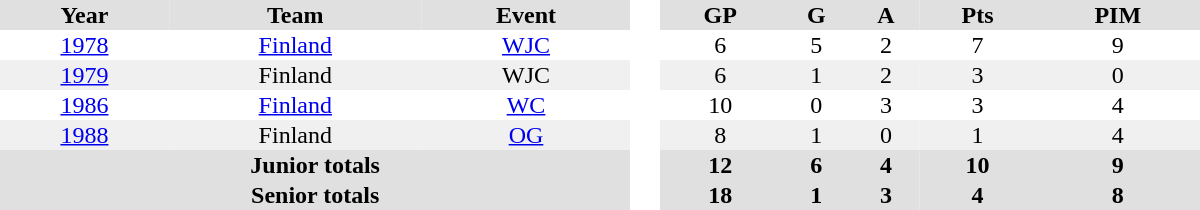<table border="0" cellpadding="1" cellspacing="0" style="text-align:center; width:50em">
<tr ALIGN="center" bgcolor="#e0e0e0">
<th>Year</th>
<th>Team</th>
<th>Event</th>
<th rowspan="99" bgcolor="#ffffff"> </th>
<th>GP</th>
<th>G</th>
<th>A</th>
<th>Pts</th>
<th>PIM</th>
</tr>
<tr>
<td><a href='#'>1978</a></td>
<td><a href='#'>Finland</a></td>
<td><a href='#'>WJC</a></td>
<td>6</td>
<td>5</td>
<td>2</td>
<td>7</td>
<td>9</td>
</tr>
<tr bgcolor="#f0f0f0">
<td><a href='#'>1979</a></td>
<td>Finland</td>
<td>WJC</td>
<td>6</td>
<td>1</td>
<td>2</td>
<td>3</td>
<td>0</td>
</tr>
<tr>
<td><a href='#'>1986</a></td>
<td><a href='#'>Finland</a></td>
<td><a href='#'>WC</a></td>
<td>10</td>
<td>0</td>
<td>3</td>
<td>3</td>
<td>4</td>
</tr>
<tr bgcolor="#f0f0f0">
<td><a href='#'>1988</a></td>
<td>Finland</td>
<td><a href='#'>OG</a></td>
<td>8</td>
<td>1</td>
<td>0</td>
<td>1</td>
<td>4</td>
</tr>
<tr bgcolor="#e0e0e0">
<th colspan=3>Junior totals</th>
<th>12</th>
<th>6</th>
<th>4</th>
<th>10</th>
<th>9</th>
</tr>
<tr bgcolor="#e0e0e0">
<th colspan=3>Senior totals</th>
<th>18</th>
<th>1</th>
<th>3</th>
<th>4</th>
<th>8</th>
</tr>
</table>
